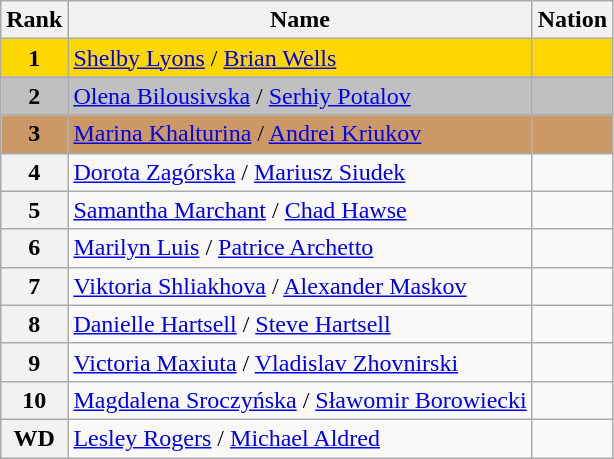<table class="wikitable">
<tr>
<th>Rank</th>
<th>Name</th>
<th>Nation</th>
</tr>
<tr bgcolor="gold">
<td align="center"><strong>1</strong></td>
<td><a href='#'>Shelby Lyons</a> / <a href='#'>Brian Wells</a></td>
<td></td>
</tr>
<tr bgcolor="silver">
<td align="center"><strong>2</strong></td>
<td><a href='#'>Olena Bilousivska</a> / <a href='#'>Serhiy Potalov</a></td>
<td></td>
</tr>
<tr bgcolor="cc9966">
<td align="center"><strong>3</strong></td>
<td><a href='#'>Marina Khalturina</a> / <a href='#'>Andrei Kriukov</a></td>
<td></td>
</tr>
<tr>
<th>4</th>
<td><a href='#'>Dorota Zagórska</a> / <a href='#'>Mariusz Siudek</a></td>
<td></td>
</tr>
<tr>
<th>5</th>
<td><a href='#'>Samantha Marchant</a> / <a href='#'>Chad Hawse</a></td>
<td></td>
</tr>
<tr>
<th>6</th>
<td><a href='#'>Marilyn Luis</a> / <a href='#'>Patrice Archetto</a></td>
<td></td>
</tr>
<tr>
<th>7</th>
<td><a href='#'>Viktoria Shliakhova</a> / <a href='#'>Alexander Maskov</a></td>
<td></td>
</tr>
<tr>
<th>8</th>
<td><a href='#'>Danielle Hartsell</a> / <a href='#'>Steve Hartsell</a></td>
<td></td>
</tr>
<tr>
<th>9</th>
<td><a href='#'>Victoria Maxiuta</a> / <a href='#'>Vladislav Zhovnirski</a></td>
<td></td>
</tr>
<tr>
<th>10</th>
<td><a href='#'>Magdalena Sroczyńska</a> / <a href='#'>Sławomir Borowiecki</a></td>
<td></td>
</tr>
<tr>
<th>WD</th>
<td><a href='#'>Lesley Rogers</a> / <a href='#'>Michael Aldred</a></td>
<td></td>
</tr>
</table>
